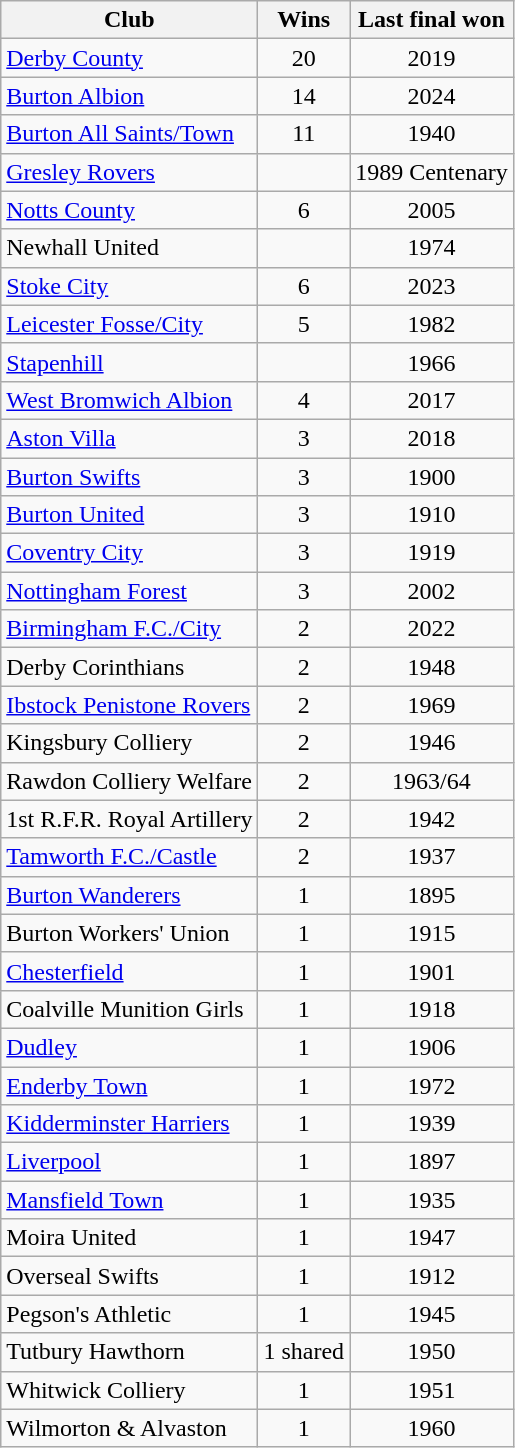<table class="wikitable sortable" style="text-align: center;">
<tr>
<th>Club</th>
<th data-sort-type="number">Wins</th>
<th>Last final won</th>
</tr>
<tr>
<td align=left><a href='#'>Derby County</a></td>
<td>20</td>
<td>2019</td>
</tr>
<tr>
<td align=left><a href='#'>Burton Albion</a></td>
<td>14</td>
<td>2024</td>
</tr>
<tr>
<td align=left><a href='#'>Burton All Saints/Town</a></td>
<td>11</td>
<td>1940</td>
</tr>
<tr>
<td align=left><a href='#'>Gresley Rovers</a></td>
<td></td>
<td>1989 Centenary</td>
</tr>
<tr>
<td align=left><a href='#'>Notts County</a></td>
<td>6</td>
<td>2005</td>
</tr>
<tr>
<td align="left">Newhall United</td>
<td></td>
<td>1974</td>
</tr>
<tr>
<td align=left><a href='#'>Stoke City</a></td>
<td>6</td>
<td>2023</td>
</tr>
<tr>
<td align=left><a href='#'>Leicester Fosse/City</a></td>
<td>5</td>
<td>1982</td>
</tr>
<tr>
<td align=left><a href='#'>Stapenhill</a></td>
<td></td>
<td>1966</td>
</tr>
<tr>
<td align="left"><a href='#'>West Bromwich Albion</a></td>
<td>4</td>
<td>2017</td>
</tr>
<tr>
<td align="left"><a href='#'>Aston Villa</a></td>
<td>3</td>
<td>2018</td>
</tr>
<tr>
<td align=left><a href='#'>Burton Swifts</a></td>
<td>3</td>
<td>1900</td>
</tr>
<tr>
<td align=left><a href='#'>Burton United</a></td>
<td>3</td>
<td>1910</td>
</tr>
<tr>
<td align=left><a href='#'>Coventry City</a></td>
<td>3</td>
<td>1919</td>
</tr>
<tr>
<td align="left"><a href='#'>Nottingham Forest</a></td>
<td>3</td>
<td>2002</td>
</tr>
<tr>
<td align="left"><a href='#'>Birmingham F.C./City</a></td>
<td>2</td>
<td>2022</td>
</tr>
<tr>
<td align="left">Derby Corinthians</td>
<td>2</td>
<td>1948</td>
</tr>
<tr>
<td align="left"><a href='#'>Ibstock Penistone Rovers</a></td>
<td>2</td>
<td>1969</td>
</tr>
<tr>
<td align="left">Kingsbury Colliery</td>
<td>2</td>
<td>1946</td>
</tr>
<tr>
<td align=left>Rawdon Colliery Welfare</td>
<td>2</td>
<td>1963/64</td>
</tr>
<tr>
<td align="left">1st R.F.R. Royal Artillery</td>
<td>2</td>
<td>1942</td>
</tr>
<tr>
<td align="left"><a href='#'>Tamworth F.C./Castle</a></td>
<td>2</td>
<td>1937</td>
</tr>
<tr>
<td align=left><a href='#'>Burton Wanderers</a></td>
<td>1</td>
<td>1895</td>
</tr>
<tr>
<td align="left">Burton Workers' Union</td>
<td>1</td>
<td>1915</td>
</tr>
<tr>
<td align="left"><a href='#'>Chesterfield</a></td>
<td>1</td>
<td>1901</td>
</tr>
<tr>
<td align="left">Coalville Munition Girls</td>
<td>1</td>
<td>1918</td>
</tr>
<tr>
<td align="left"><a href='#'>Dudley</a></td>
<td>1</td>
<td>1906</td>
</tr>
<tr>
<td align="left"><a href='#'>Enderby Town</a></td>
<td>1</td>
<td>1972</td>
</tr>
<tr>
<td align="left"><a href='#'>Kidderminster Harriers</a></td>
<td>1</td>
<td>1939</td>
</tr>
<tr>
<td align=left><a href='#'>Liverpool</a></td>
<td>1</td>
<td>1897</td>
</tr>
<tr>
<td align=left><a href='#'>Mansfield Town</a></td>
<td>1</td>
<td>1935</td>
</tr>
<tr>
<td align=left>Moira United</td>
<td>1</td>
<td>1947</td>
</tr>
<tr>
<td align="left">Overseal Swifts</td>
<td>1</td>
<td>1912</td>
</tr>
<tr>
<td align="left">Pegson's Athletic</td>
<td>1</td>
<td>1945</td>
</tr>
<tr>
<td align="left">Tutbury Hawthorn</td>
<td>1 shared</td>
<td>1950</td>
</tr>
<tr>
<td align=left>Whitwick Colliery</td>
<td>1</td>
<td>1951</td>
</tr>
<tr>
<td align=left>Wilmorton & Alvaston</td>
<td>1</td>
<td>1960</td>
</tr>
</table>
